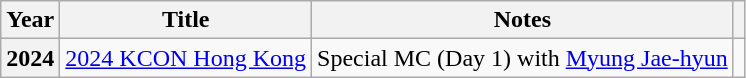<table class="wikitable plainrowheaders">
<tr>
<th scope="col">Year</th>
<th scope="col">Title</th>
<th scope="col">Notes</th>
<th scope="col" class="unsortable"></th>
</tr>
<tr>
<th scope="row">2024</th>
<td><a href='#'>2024 KCON Hong Kong</a></td>
<td>Special MC (Day 1) with <a href='#'>Myung Jae-hyun</a></td>
<td style="text-align:center"></td>
</tr>
</table>
